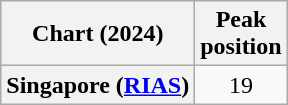<table class="wikitable plainrowheaders" style="text-align:center">
<tr>
<th scope="col">Chart (2024)</th>
<th scope="col">Peak<br>position</th>
</tr>
<tr>
<th scope="row">Singapore (<a href='#'>RIAS</a>)</th>
<td>19</td>
</tr>
</table>
